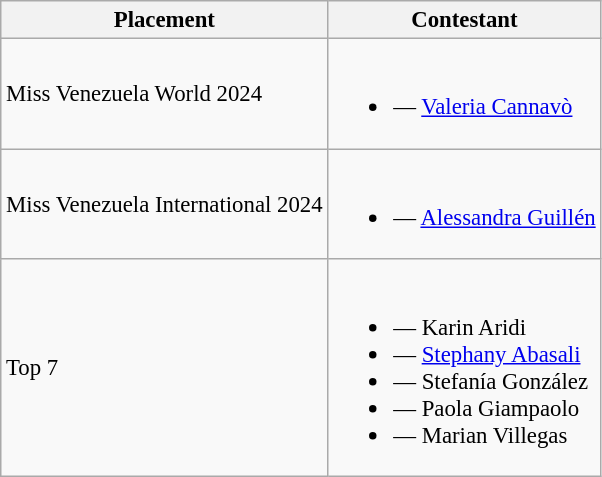<table class="wikitable sortable" style="font-size: 95%;">
<tr>
<th>Placement</th>
<th>Contestant</th>
</tr>
<tr>
<td>Miss Venezuela World 2024</td>
<td><br><ul><li> — <a href='#'>Valeria Cannavò</a></li></ul></td>
</tr>
<tr>
<td>Miss Venezuela International 2024</td>
<td><br><ul><li> — <a href='#'>Alessandra Guillén</a></li></ul></td>
</tr>
<tr>
<td>Top 7</td>
<td><br><ul><li> — Karin Aridi</li><li> — <a href='#'>Stephany Abasali</a></li><li> — Stefanía González</li><li> — Paola Giampaolo</li><li> — Marian Villegas</li></ul></td>
</tr>
</table>
